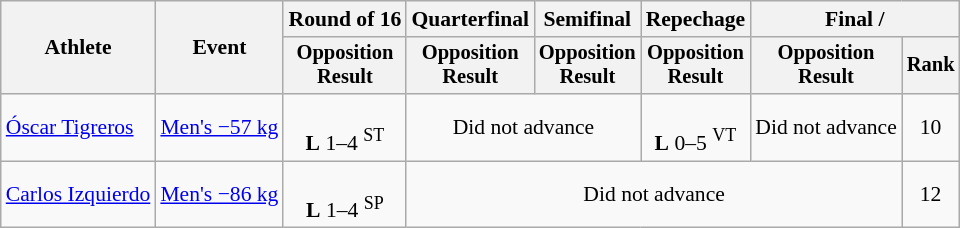<table class="wikitable" style="font-size:90%">
<tr>
<th rowspan=2>Athlete</th>
<th rowspan=2>Event</th>
<th>Round of 16</th>
<th>Quarterfinal</th>
<th>Semifinal</th>
<th>Repechage</th>
<th colspan=2>Final / </th>
</tr>
<tr style="font-size: 95%">
<th>Opposition<br>Result</th>
<th>Opposition<br>Result</th>
<th>Opposition<br>Result</th>
<th>Opposition<br>Result</th>
<th>Opposition<br>Result</th>
<th>Rank</th>
</tr>
<tr align=center>
<td align=left><a href='#'>Óscar Tigreros</a></td>
<td align=left><a href='#'>Men's −57 kg</a></td>
<td><br> <strong>L</strong> 1–4 <sup>ST</sup></td>
<td colspan=2>Did not advance</td>
<td><br> <strong>L</strong> 0–5 <sup>VT</sup></td>
<td>Did not advance</td>
<td>10</td>
</tr>
<tr align=center>
<td align=left><a href='#'>Carlos Izquierdo</a></td>
<td align=left><a href='#'>Men's −86 kg</a></td>
<td><br> <strong>L</strong> 1–4 <sup>SP</sup></td>
<td colspan=4>Did not advance</td>
<td>12</td>
</tr>
</table>
